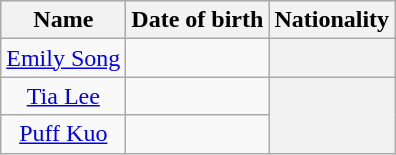<table class="wikitable" style="text-align:center">
<tr>
<th>Name</th>
<th>Date of birth</th>
<th>Nationality</th>
</tr>
<tr>
<td><a href='#'>Emily Song</a></td>
<td></td>
<th></th>
</tr>
<tr>
<td><a href='#'>Tia Lee</a></td>
<td></td>
<th rowspan="2"></th>
</tr>
<tr>
<td><a href='#'>Puff Kuo</a></td>
<td></td>
</tr>
</table>
